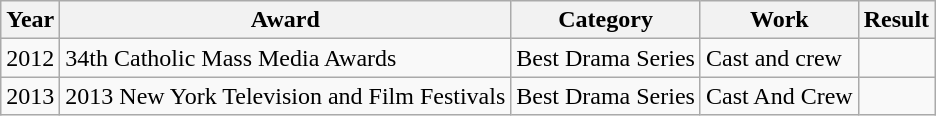<table class="wikitable">
<tr>
<th>Year</th>
<th>Award</th>
<th>Category</th>
<th>Work</th>
<th>Result</th>
</tr>
<tr>
<td>2012</td>
<td>34th Catholic Mass Media Awards</td>
<td>Best Drama Series</td>
<td>Cast and crew</td>
<td></td>
</tr>
<tr>
<td>2013</td>
<td>2013 New York Television and Film Festivals</td>
<td>Best Drama Series</td>
<td>Cast And Crew</td>
<td></td>
</tr>
</table>
